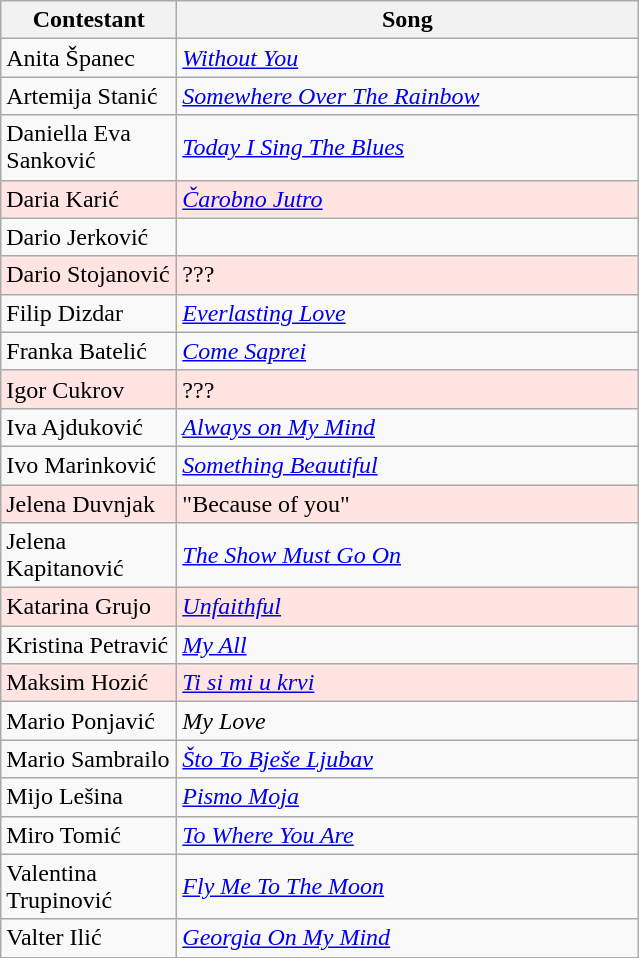<table class="wikitable">
<tr>
<th width="110">Contestant</th>
<th width="300">Song </th>
</tr>
<tr>
<td align="left">Anita Španec</td>
<td align="left"><em><a href='#'>Without You</a></em> </td>
</tr>
<tr>
<td align="left">Artemija Stanić</td>
<td align="left"><em><a href='#'>Somewhere Over The Rainbow</a></em> </td>
</tr>
<tr>
<td align="left">Daniella Eva Sanković</td>
<td align="left"><em><a href='#'>Today I Sing The Blues</a></em> </td>
</tr>
<tr bgcolor="#FFE4E1">
<td align="left">Daria Karić</td>
<td align="left"><em><a href='#'>Čarobno Jutro</a></em> </td>
</tr>
<tr>
<td align="left">Dario Jerković</td>
<td align="left"></td>
</tr>
<tr bgcolor="#FFE4E1">
<td align="left">Dario Stojanović</td>
<td align="left">???</td>
</tr>
<tr>
<td align="left">Filip Dizdar</td>
<td align="left"><em><a href='#'>Everlasting Love</a></em> </td>
</tr>
<tr>
<td align="left">Franka Batelić</td>
<td align="left"><em><a href='#'>Come Saprei</a></em> </td>
</tr>
<tr bgcolor="#FFE4E1">
<td align="left">Igor Cukrov</td>
<td align="left">???</td>
</tr>
<tr>
<td align="left">Iva Ajduković</td>
<td align="left"><em><a href='#'>Always on My Mind</a></em> </td>
</tr>
<tr>
<td align="left">Ivo Marinković</td>
<td align="left"><em><a href='#'>Something Beautiful</a></em> </td>
</tr>
<tr bgcolor="#FFE4E1">
<td align="left">Jelena Duvnjak</td>
<td align="left">"Because of you"</td>
</tr>
<tr>
<td align="left">Jelena Kapitanović</td>
<td align="left"><em><a href='#'>The Show Must Go On</a></em> </td>
</tr>
<tr bgcolor="#FFE4E1">
<td align="left">Katarina Grujo</td>
<td align="left"><em><a href='#'>Unfaithful</a></em> </td>
</tr>
<tr>
<td align="left">Kristina Petravić</td>
<td align="left"><em><a href='#'>My All</a></em> </td>
</tr>
<tr bgcolor="#FFE4E1">
<td align="left">Maksim Hozić</td>
<td align="left"><em><a href='#'>Ti si mi u krvi</a></em> </td>
</tr>
<tr>
<td align="left">Mario Ponjavić</td>
<td align="left"><em>My Love</em> </td>
</tr>
<tr>
<td align="left">Mario Sambrailo</td>
<td align="left"><em><a href='#'>Što To Bješe Ljubav</a></em> </td>
</tr>
<tr>
<td align="left">Mijo Lešina</td>
<td align="left"><em><a href='#'>Pismo Moja</a></em> </td>
</tr>
<tr>
<td align="left">Miro Tomić</td>
<td align="left"><em><a href='#'>To Where You Are</a></em> </td>
</tr>
<tr>
<td align="left">Valentina Trupinović</td>
<td align="left"><em><a href='#'>Fly Me To The Moon</a></em> </td>
</tr>
<tr>
<td align="left">Valter Ilić</td>
<td align="left"><em><a href='#'>Georgia On My Mind</a></em> </td>
</tr>
</table>
